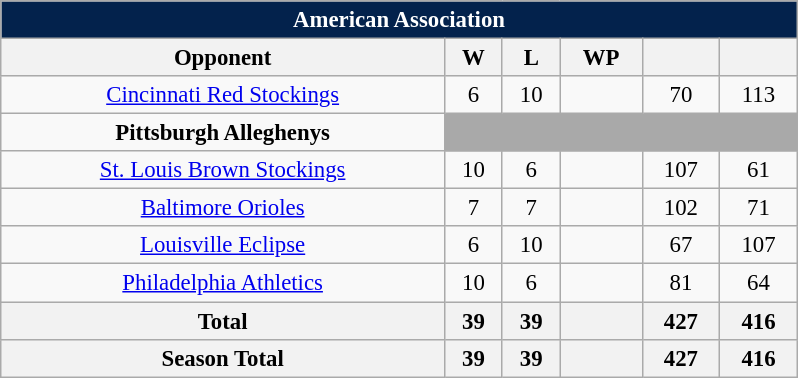<table class="wikitable" style="font-size:95%; text-align:center; width:35em;margin: 0.5em auto;">
<tr>
<th colspan="7" style="background:#03224c; color:#ffffff;">American Association</th>
</tr>
<tr>
<th>Opponent</th>
<th>W</th>
<th>L</th>
<th>WP</th>
<th></th>
<th></th>
</tr>
<tr>
<td><a href='#'>Cincinnati Red Stockings</a></td>
<td>6</td>
<td>10</td>
<td></td>
<td>70</td>
<td>113</td>
</tr>
<tr>
<td><strong>Pittsburgh Alleghenys</strong></td>
<td colspan=5 style="background:darkgray;"></td>
</tr>
<tr>
<td><a href='#'>St. Louis Brown Stockings</a></td>
<td>10</td>
<td>6</td>
<td></td>
<td>107</td>
<td>61</td>
</tr>
<tr>
<td><a href='#'>Baltimore Orioles</a></td>
<td>7</td>
<td>7</td>
<td></td>
<td>102</td>
<td>71</td>
</tr>
<tr>
<td><a href='#'>Louisville Eclipse</a></td>
<td>6</td>
<td>10</td>
<td></td>
<td>67</td>
<td>107</td>
</tr>
<tr>
<td><a href='#'>Philadelphia Athletics</a></td>
<td>10</td>
<td>6</td>
<td></td>
<td>81</td>
<td>64</td>
</tr>
<tr>
<th>Total</th>
<th>39</th>
<th>39</th>
<th></th>
<th>427</th>
<th>416</th>
</tr>
<tr>
<th>Season Total</th>
<th>39</th>
<th>39</th>
<th></th>
<th>427</th>
<th>416</th>
</tr>
</table>
